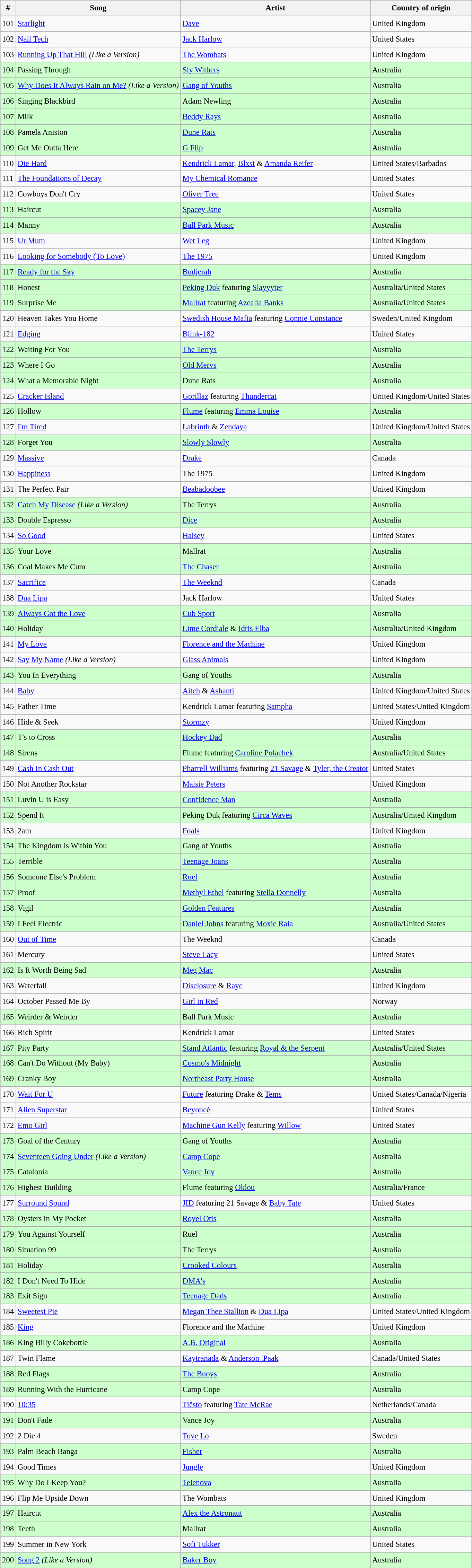<table class="wikitable sortable mw-collapsible mw-collapsed" style="font-size:0.95em;line-height:1.5em;">
<tr>
<th>#</th>
<th>Song</th>
<th>Artist</th>
<th>Country of origin</th>
</tr>
<tr>
<td>101</td>
<td><a href='#'>Starlight</a></td>
<td><a href='#'>Dave</a></td>
<td>United Kingdom</td>
</tr>
<tr>
<td>102</td>
<td><a href='#'>Nail Tech</a></td>
<td><a href='#'>Jack Harlow</a></td>
<td>United States</td>
</tr>
<tr>
<td>103</td>
<td><a href='#'>Running Up That Hill</a> <em>(Like a Version)</em></td>
<td><a href='#'>The Wombats</a></td>
<td>United Kingdom</td>
</tr>
<tr style="background-color: #ccffcc">
<td>104</td>
<td>Passing Through</td>
<td><a href='#'>Sly Withers</a></td>
<td>Australia</td>
</tr>
<tr style="background-color: #ccffcc">
<td>105</td>
<td><a href='#'>Why Does It Always Rain on Me?</a> <em>(Like a Version)</em></td>
<td><a href='#'>Gang of Youths</a></td>
<td>Australia</td>
</tr>
<tr style="background-color: #ccffcc">
<td>106</td>
<td>Singing Blackbird</td>
<td>Adam Newling</td>
<td>Australia</td>
</tr>
<tr style="background-color: #ccffcc">
<td>107</td>
<td>Milk</td>
<td><a href='#'>Beddy Rays</a></td>
<td>Australia</td>
</tr>
<tr style="background-color: #ccffcc">
<td>108</td>
<td>Pamela Aniston</td>
<td><a href='#'>Dune Rats</a></td>
<td>Australia</td>
</tr>
<tr style="background-color: #ccffcc">
<td>109</td>
<td>Get Me Outta Here</td>
<td><a href='#'>G Flip</a></td>
<td>Australia</td>
</tr>
<tr>
<td>110</td>
<td><a href='#'>Die Hard</a></td>
<td><a href='#'>Kendrick Lamar</a>, <a href='#'>Blxst</a> & <a href='#'>Amanda Reifer</a></td>
<td>United States/Barbados</td>
</tr>
<tr>
<td>111</td>
<td><a href='#'>The Foundations of Decay</a></td>
<td><a href='#'>My Chemical Romance</a></td>
<td>United States</td>
</tr>
<tr>
<td>112</td>
<td>Cowboys Don't Cry</td>
<td><a href='#'>Oliver Tree</a></td>
<td>United States</td>
</tr>
<tr style="background-color: #ccffcc">
<td>113</td>
<td>Haircut</td>
<td><a href='#'>Spacey Jane</a></td>
<td>Australia</td>
</tr>
<tr style="background-color: #ccffcc">
<td>114</td>
<td>Manny</td>
<td><a href='#'>Ball Park Music</a></td>
<td>Australia</td>
</tr>
<tr>
<td>115</td>
<td><a href='#'>Ur Mum</a></td>
<td><a href='#'>Wet Leg</a></td>
<td>United Kingdom</td>
</tr>
<tr>
<td>116</td>
<td><a href='#'>Looking for Somebody (To Love)</a></td>
<td><a href='#'>The 1975</a></td>
<td>United Kingdom</td>
</tr>
<tr style="background-color: #ccffcc">
<td>117</td>
<td><a href='#'>Ready for the Sky</a></td>
<td><a href='#'>Budjerah</a></td>
<td>Australia</td>
</tr>
<tr style="background-color: #ccffcc">
<td>118</td>
<td>Honest</td>
<td><a href='#'>Peking Duk</a> featuring <a href='#'>Slayyyter</a></td>
<td>Australia/United States</td>
</tr>
<tr style="background-color: #ccffcc">
<td>119</td>
<td>Surprise Me</td>
<td><a href='#'>Mallrat</a> featuring <a href='#'>Azealia Banks</a></td>
<td>Australia/United States</td>
</tr>
<tr>
<td>120</td>
<td>Heaven Takes You Home</td>
<td><a href='#'>Swedish House Mafia</a> featuring <a href='#'>Connie Constance</a></td>
<td>Sweden/United Kingdom</td>
</tr>
<tr>
<td>121</td>
<td><a href='#'>Edging</a></td>
<td><a href='#'>Blink-182</a></td>
<td>United States</td>
</tr>
<tr style="background-color: #ccffcc">
<td>122</td>
<td>Waiting For You</td>
<td><a href='#'>The Terrys</a></td>
<td>Australia</td>
</tr>
<tr style="background-color: #ccffcc">
<td>123</td>
<td>Where I Go</td>
<td><a href='#'>Old Mervs</a></td>
<td>Australia</td>
</tr>
<tr style="background-color: #ccffcc">
<td>124</td>
<td>What a Memorable Night</td>
<td>Dune Rats</td>
<td>Australia</td>
</tr>
<tr>
<td>125</td>
<td><a href='#'>Cracker Island</a></td>
<td><a href='#'>Gorillaz</a> featuring <a href='#'>Thundercat</a></td>
<td>United Kingdom/United States</td>
</tr>
<tr style="background-color: #ccffcc">
<td>126</td>
<td>Hollow</td>
<td><a href='#'>Flume</a> featuring <a href='#'>Emma Louise</a></td>
<td>Australia</td>
</tr>
<tr>
<td>127</td>
<td><a href='#'>I'm Tired</a></td>
<td><a href='#'>Labrinth</a> & <a href='#'>Zendaya</a></td>
<td>United Kingdom/United States</td>
</tr>
<tr style="background-color: #ccffcc">
<td>128</td>
<td>Forget You</td>
<td><a href='#'>Slowly Slowly</a></td>
<td>Australia</td>
</tr>
<tr>
<td>129</td>
<td><a href='#'>Massive</a></td>
<td><a href='#'>Drake</a></td>
<td>Canada</td>
</tr>
<tr>
<td>130</td>
<td><a href='#'>Happiness</a></td>
<td>The 1975</td>
<td>United Kingdom</td>
</tr>
<tr>
<td>131</td>
<td>The Perfect Pair</td>
<td><a href='#'>Beabadoobee</a></td>
<td>United Kingdom</td>
</tr>
<tr style="background-color: #ccffcc">
<td>132</td>
<td><a href='#'>Catch My Disease</a> <em>(Like a Version)</em></td>
<td>The Terrys</td>
<td>Australia</td>
</tr>
<tr style="background-color: #ccffcc">
<td>133</td>
<td>Double Espresso</td>
<td><a href='#'>Dice</a></td>
<td>Australia</td>
</tr>
<tr>
<td>134</td>
<td><a href='#'>So Good</a></td>
<td><a href='#'>Halsey</a></td>
<td>United States</td>
</tr>
<tr style="background-color: #ccffcc">
<td>135</td>
<td>Your Love</td>
<td>Mallrat</td>
<td>Australia</td>
</tr>
<tr style="background-color: #ccffcc">
<td>136</td>
<td>Coal Makes Me Cum</td>
<td><a href='#'>The Chaser</a></td>
<td>Australia</td>
</tr>
<tr>
<td>137</td>
<td><a href='#'>Sacrifice</a></td>
<td><a href='#'>The Weeknd</a></td>
<td>Canada</td>
</tr>
<tr>
<td>138</td>
<td><a href='#'>Dua Lipa</a></td>
<td>Jack Harlow</td>
<td>United States</td>
</tr>
<tr style="background-color: #ccffcc">
<td>139</td>
<td><a href='#'>Always Got the Love</a></td>
<td><a href='#'>Cub Sport</a></td>
<td>Australia</td>
</tr>
<tr style="background-color: #ccffcc">
<td>140</td>
<td>Holiday</td>
<td><a href='#'>Lime Cordiale</a> & <a href='#'>Idris Elba</a></td>
<td>Australia/United Kingdom</td>
</tr>
<tr>
<td>141</td>
<td><a href='#'>My Love</a></td>
<td><a href='#'>Florence and the Machine</a></td>
<td>United Kingdom</td>
</tr>
<tr>
<td>142</td>
<td><a href='#'>Say My Name</a> <em>(Like a Version)</em></td>
<td><a href='#'>Glass Animals</a></td>
<td>United Kingdom</td>
</tr>
<tr style="background-color: #ccffcc">
<td>143</td>
<td>You In Everything</td>
<td>Gang of Youths</td>
<td>Australia</td>
</tr>
<tr>
<td>144</td>
<td><a href='#'>Baby</a></td>
<td><a href='#'>Aitch</a> & <a href='#'>Ashanti</a></td>
<td>United Kingdom/United States</td>
</tr>
<tr>
<td>145</td>
<td>Father Time</td>
<td>Kendrick Lamar featuring <a href='#'>Sampha</a></td>
<td>United States/United Kingdom</td>
</tr>
<tr>
<td>146</td>
<td>Hide & Seek</td>
<td><a href='#'>Stormzy</a></td>
<td>United Kingdom</td>
</tr>
<tr style="background-color: #ccffcc">
<td>147</td>
<td>T's to Cross</td>
<td><a href='#'>Hockey Dad</a></td>
<td>Australia</td>
</tr>
<tr style="background-color: #ccffcc">
<td>148</td>
<td>Sirens</td>
<td>Flume featuring <a href='#'>Caroline Polachek</a></td>
<td>Australia/United States</td>
</tr>
<tr>
<td>149</td>
<td><a href='#'>Cash In Cash Out</a></td>
<td><a href='#'>Pharrell Williams</a> featuring <a href='#'>21 Savage</a> & <a href='#'>Tyler, the Creator</a></td>
<td>United States</td>
</tr>
<tr>
<td>150</td>
<td>Not Another Rockstar</td>
<td><a href='#'>Maisie Peters</a></td>
<td>United Kingdom</td>
</tr>
<tr style="background-color: #ccffcc">
<td>151</td>
<td>Luvin U is Easy</td>
<td><a href='#'>Confidence Man</a></td>
<td>Australia</td>
</tr>
<tr style="background-color: #ccffcc">
<td>152</td>
<td>Spend It</td>
<td>Peking Duk featuring <a href='#'>Circa Waves</a></td>
<td>Australia/United Kingdom</td>
</tr>
<tr>
<td>153</td>
<td>2am</td>
<td><a href='#'>Foals</a></td>
<td>United Kingdom</td>
</tr>
<tr style="background-color: #ccffcc">
<td>154</td>
<td>The Kingdom is Within You</td>
<td>Gang of Youths</td>
<td>Australia</td>
</tr>
<tr style="background-color: #ccffcc">
<td>155</td>
<td>Terrible</td>
<td><a href='#'>Teenage Joans</a></td>
<td>Australia</td>
</tr>
<tr style="background-color: #ccffcc">
<td>156</td>
<td>Someone Else's Problem</td>
<td><a href='#'>Ruel</a></td>
<td>Australia</td>
</tr>
<tr style="background-color: #ccffcc">
<td>157</td>
<td>Proof</td>
<td><a href='#'>Methyl Ethel</a> featuring <a href='#'>Stella Donnelly</a></td>
<td>Australia</td>
</tr>
<tr style="background-color: #ccffcc">
<td>158</td>
<td>Vigil</td>
<td><a href='#'>Golden Features</a></td>
<td>Australia</td>
</tr>
<tr style="background-color: #ccffcc">
<td>159</td>
<td>I Feel Electric</td>
<td><a href='#'>Daniel Johns</a> featuring <a href='#'>Moxie Raia</a></td>
<td>Australia/United States</td>
</tr>
<tr>
<td>160</td>
<td><a href='#'>Out of Time</a></td>
<td>The Weeknd</td>
<td>Canada</td>
</tr>
<tr>
<td>161</td>
<td>Mercury</td>
<td><a href='#'>Steve Lacy</a></td>
<td>United States</td>
</tr>
<tr style="background-color: #ccffcc">
<td>162</td>
<td>Is It Worth Being Sad</td>
<td><a href='#'>Meg Mac</a></td>
<td>Australia</td>
</tr>
<tr>
<td>163</td>
<td>Waterfall</td>
<td><a href='#'>Disclosure</a> & <a href='#'>Raye</a></td>
<td>United Kingdom</td>
</tr>
<tr>
<td>164</td>
<td>October Passed Me By</td>
<td><a href='#'>Girl in Red</a></td>
<td>Norway</td>
</tr>
<tr style="background-color: #ccffcc">
<td>165</td>
<td>Weirder & Weirder</td>
<td>Ball Park Music</td>
<td>Australia</td>
</tr>
<tr>
<td>166</td>
<td>Rich Spirit</td>
<td>Kendrick Lamar</td>
<td>United States</td>
</tr>
<tr style="background-color: #ccffcc">
<td>167</td>
<td>Pity Party</td>
<td><a href='#'>Stand Atlantic</a> featuring <a href='#'>Royal & the Serpent</a></td>
<td>Australia/United States</td>
</tr>
<tr style="background-color: #ccffcc">
<td>168</td>
<td>Can't Do Without (My Baby)</td>
<td><a href='#'>Cosmo's Midnight</a></td>
<td>Australia</td>
</tr>
<tr style="background-color: #ccffcc">
<td>169</td>
<td>Cranky Boy</td>
<td><a href='#'>Northeast Party House</a></td>
<td>Australia</td>
</tr>
<tr>
<td>170</td>
<td><a href='#'>Wait For U</a></td>
<td><a href='#'>Future</a> featuring Drake & <a href='#'>Tems</a></td>
<td>United States/Canada/Nigeria</td>
</tr>
<tr>
<td>171</td>
<td><a href='#'>Alien Superstar</a></td>
<td><a href='#'>Beyoncé</a></td>
<td>United States</td>
</tr>
<tr>
<td>172</td>
<td><a href='#'>Emo Girl</a></td>
<td><a href='#'>Machine Gun Kelly</a> featuring <a href='#'>Willow</a></td>
<td>United States</td>
</tr>
<tr style="background-color: #ccffcc">
<td>173</td>
<td>Goal of the Century</td>
<td>Gang of Youths</td>
<td>Australia</td>
</tr>
<tr style="background-color: #ccffcc">
<td>174</td>
<td><a href='#'>Seventeen Going Under</a> <em>(Like a Version)</em></td>
<td><a href='#'>Camp Cope</a></td>
<td>Australia</td>
</tr>
<tr style="background-color: #ccffcc">
<td>175</td>
<td>Catalonia</td>
<td><a href='#'>Vance Joy</a></td>
<td>Australia</td>
</tr>
<tr style="background-color: #ccffcc">
<td>176</td>
<td>Highest Building</td>
<td>Flume featuring <a href='#'>Oklou</a></td>
<td>Australia/France</td>
</tr>
<tr>
<td>177</td>
<td><a href='#'>Surround Sound</a></td>
<td><a href='#'>JID</a> featuring 21 Savage & <a href='#'>Baby Tate</a></td>
<td>United States</td>
</tr>
<tr style="background-color: #ccffcc">
<td>178</td>
<td>Oysters in My Pocket</td>
<td><a href='#'>Royel Otis</a></td>
<td>Australia</td>
</tr>
<tr style="background-color: #ccffcc">
<td>179</td>
<td>You Against Yourself</td>
<td>Ruel</td>
<td>Australia</td>
</tr>
<tr style="background-color: #ccffcc">
<td>180</td>
<td>Situation 99</td>
<td>The Terrys</td>
<td>Australia</td>
</tr>
<tr style="background-color: #ccffcc">
<td>181</td>
<td>Holiday</td>
<td><a href='#'>Crooked Colours</a></td>
<td>Australia</td>
</tr>
<tr style="background-color: #ccffcc">
<td>182</td>
<td>I Don't Need To Hide</td>
<td><a href='#'>DMA's</a></td>
<td>Australia</td>
</tr>
<tr style="background-color: #ccffcc">
<td>183</td>
<td>Exit Sign</td>
<td><a href='#'>Teenage Dads</a></td>
<td>Australia</td>
</tr>
<tr>
<td>184</td>
<td><a href='#'>Sweetest Pie</a></td>
<td><a href='#'>Megan Thee Stallion</a> & <a href='#'>Dua Lipa</a></td>
<td>United States/United Kingdom</td>
</tr>
<tr>
<td>185</td>
<td><a href='#'>King</a></td>
<td>Florence and the Machine</td>
<td>United Kingdom</td>
</tr>
<tr style="background-color: #ccffcc">
<td>186</td>
<td>King Billy Cokebottle</td>
<td><a href='#'>A.B. Original</a></td>
<td>Australia</td>
</tr>
<tr>
<td>187</td>
<td>Twin Flame</td>
<td><a href='#'>Kaytranada</a> & <a href='#'>Anderson .Paak</a></td>
<td>Canada/United States</td>
</tr>
<tr style="background-color: #ccffcc">
<td>188</td>
<td>Red Flags</td>
<td><a href='#'>The Buoys</a></td>
<td>Australia</td>
</tr>
<tr style="background-color: #ccffcc">
<td>189</td>
<td>Running With the Hurricane</td>
<td>Camp Cope</td>
<td>Australia</td>
</tr>
<tr>
<td>190</td>
<td><a href='#'>10:35</a></td>
<td><a href='#'>Tiësto</a> featuring <a href='#'>Tate McRae</a></td>
<td>Netherlands/Canada</td>
</tr>
<tr style="background-color: #ccffcc">
<td>191</td>
<td>Don't Fade</td>
<td>Vance Joy</td>
<td>Australia</td>
</tr>
<tr>
<td>192</td>
<td>2 Die 4</td>
<td><a href='#'>Tove Lo</a></td>
<td>Sweden</td>
</tr>
<tr style="background-color: #ccffcc">
<td>193</td>
<td>Palm Beach Banga</td>
<td><a href='#'>Fisher</a></td>
<td>Australia</td>
</tr>
<tr>
<td>194</td>
<td>Good Times</td>
<td><a href='#'>Jungle</a></td>
<td>United Kingdom</td>
</tr>
<tr style="background-color: #ccffcc">
<td>195</td>
<td>Why Do I Keep You?</td>
<td><a href='#'>Telenova</a></td>
<td>Australia</td>
</tr>
<tr>
<td>196</td>
<td>Flip Me Upside Down</td>
<td>The Wombats</td>
<td>United Kingdom</td>
</tr>
<tr style="background-color: #ccffcc">
<td>197</td>
<td>Haircut</td>
<td><a href='#'>Alex the Astronaut</a></td>
<td>Australia</td>
</tr>
<tr style="background-color: #ccffcc">
<td>198</td>
<td>Teeth</td>
<td>Mallrat</td>
<td>Australia</td>
</tr>
<tr>
<td>199</td>
<td>Summer in New York</td>
<td><a href='#'>Sofi Tukker</a></td>
<td>United States</td>
</tr>
<tr style="background-color: #ccffcc">
<td>200</td>
<td><a href='#'>Song 2</a> <em>(Like a Version)</em></td>
<td><a href='#'>Baker Boy</a></td>
<td>Australia</td>
</tr>
</table>
